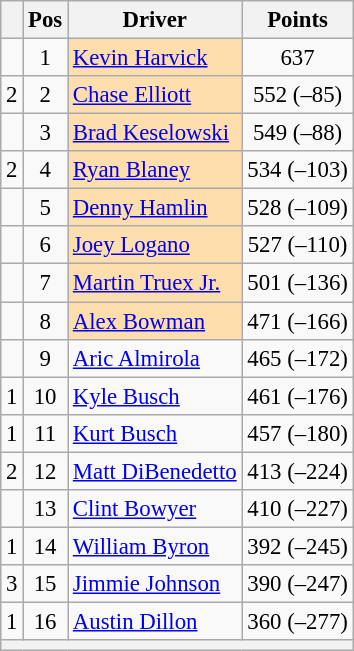<table class="wikitable" style="font-size: 95%">
<tr>
<th></th>
<th>Pos</th>
<th>Driver</th>
<th>Points</th>
</tr>
<tr>
<td align="left"></td>
<td style="text-align:center;">1</td>
<td style="background:#FFDEAD;"><a href='#'>Kevin Harvick</a></td>
<td style="text-align:center;">637</td>
</tr>
<tr>
<td align="left"> 2</td>
<td style="text-align:center;">2</td>
<td style="background:#FFDEAD;"><a href='#'>Chase Elliott</a></td>
<td style="text-align:center;">552 (–85)</td>
</tr>
<tr>
<td align="left"></td>
<td style="text-align:center;">3</td>
<td style="background:#FFDEAD;"><a href='#'>Brad Keselowski</a></td>
<td style="text-align:center;">549 (–88)</td>
</tr>
<tr>
<td align="left"> 2</td>
<td style="text-align:center;">4</td>
<td style="background:#FFDEAD;"><a href='#'>Ryan Blaney</a></td>
<td style="text-align:center;">534 (–103)</td>
</tr>
<tr>
<td align="left"></td>
<td style="text-align:center;">5</td>
<td style="background:#FFDEAD;"><a href='#'>Denny Hamlin</a></td>
<td style="text-align:center;">528 (–109)</td>
</tr>
<tr>
<td align="left"></td>
<td style="text-align:center;">6</td>
<td style="background:#FFDEAD;"><a href='#'>Joey Logano</a></td>
<td style="text-align:center;">527 (–110)</td>
</tr>
<tr>
<td align="left"></td>
<td style="text-align:center;">7</td>
<td style="background:#FFDEAD;"><a href='#'>Martin Truex Jr.</a></td>
<td style="text-align:center;">501 (–136)</td>
</tr>
<tr>
<td align="left"></td>
<td style="text-align:center;">8</td>
<td style="background:#FFDEAD;"><a href='#'>Alex Bowman</a></td>
<td style="text-align:center;">471 (–166)</td>
</tr>
<tr>
<td align="left"></td>
<td style="text-align:center;">9</td>
<td><a href='#'>Aric Almirola</a></td>
<td style="text-align:center;">465 (–172)</td>
</tr>
<tr>
<td align="left"> 1</td>
<td style="text-align:center;">10</td>
<td><a href='#'>Kyle Busch</a></td>
<td style="text-align:center;">461 (–176)</td>
</tr>
<tr>
<td align="left"> 1</td>
<td style="text-align:center;">11</td>
<td><a href='#'>Kurt Busch</a></td>
<td style="text-align:center;">457 (–180)</td>
</tr>
<tr>
<td align="left"> 2</td>
<td style="text-align:center;">12</td>
<td><a href='#'>Matt DiBenedetto</a></td>
<td style="text-align:center;">413 (–224)</td>
</tr>
<tr>
<td align="left"></td>
<td style="text-align:center;">13</td>
<td><a href='#'>Clint Bowyer</a></td>
<td style="text-align:center;">410 (–227)</td>
</tr>
<tr>
<td align="left"> 1</td>
<td style="text-align:center;">14</td>
<td><a href='#'>William Byron</a></td>
<td style="text-align:center;">392 (–245)</td>
</tr>
<tr>
<td align="left"> 3</td>
<td style="text-align:center;">15</td>
<td><a href='#'>Jimmie Johnson</a></td>
<td style="text-align:center;">390 (–247)</td>
</tr>
<tr>
<td align="left"> 1</td>
<td style="text-align:center;">16</td>
<td><a href='#'>Austin Dillon</a></td>
<td style="text-align:center;">360 (–277)</td>
</tr>
<tr class="sortbottom">
<th colspan="9"></th>
</tr>
</table>
